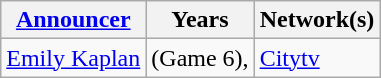<table class="wikitable">
<tr>
<th><a href='#'>Announcer</a></th>
<th>Years</th>
<th>Network(s)</th>
</tr>
<tr>
<td><a href='#'>Emily Kaplan</a></td>
<td> (Game 6), </td>
<td><a href='#'>Citytv</a></td>
</tr>
</table>
